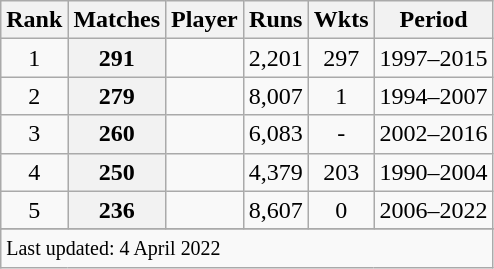<table class="wikitable plainrowheaders sortable">
<tr>
<th scope=col>Rank</th>
<th scope=col>Matches</th>
<th scope=col>Player</th>
<th scope=col>Runs</th>
<th scope=col>Wkts</th>
<th scope=col>Period</th>
</tr>
<tr>
<td align=center>1</td>
<th scope=row style="text-align:center;">291</th>
<td></td>
<td align=center>2,201</td>
<td align=center>297</td>
<td>1997–2015</td>
</tr>
<tr>
<td align=center>2</td>
<th scope=row style="text-align:center;">279</th>
<td></td>
<td align=center>8,007</td>
<td align=center>1</td>
<td>1994–2007</td>
</tr>
<tr>
<td align=center>3</td>
<th scope=row style=text-align:center;>260</th>
<td></td>
<td align=center>6,083</td>
<td align=center>-</td>
<td>2002–2016</td>
</tr>
<tr>
<td align=center>4</td>
<th scope=row style=text-align:center;>250</th>
<td></td>
<td align=center>4,379</td>
<td align=center>203</td>
<td>1990–2004</td>
</tr>
<tr>
<td align=center>5</td>
<th scope=row style=text-align:center;>236</th>
<td></td>
<td align=center>8,607</td>
<td align=center>0</td>
<td>2006–2022</td>
</tr>
<tr>
</tr>
<tr class=sortbottom>
<td colspan=6><small>Last updated: 4 April 2022</small></td>
</tr>
</table>
